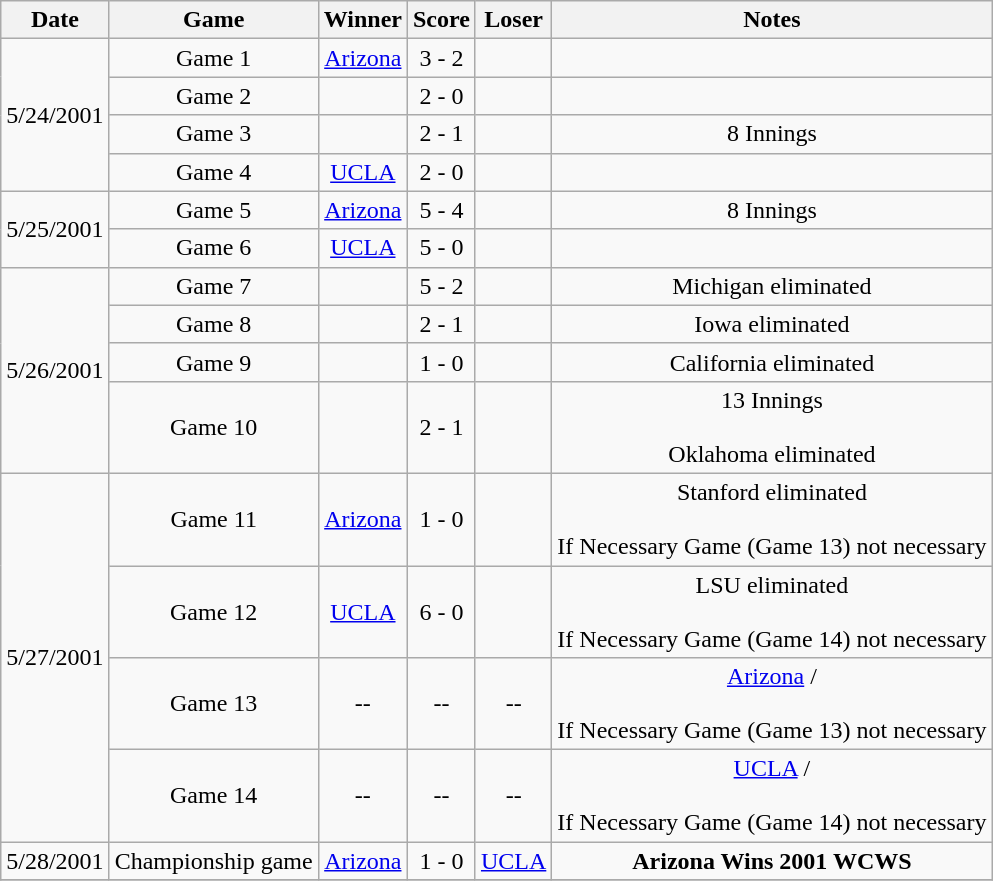<table class="wikitable">
<tr>
<th>Date</th>
<th>Game</th>
<th>Winner</th>
<th>Score</th>
<th>Loser</th>
<th>Notes</th>
</tr>
<tr align=center>
<td rowspan=4>5/24/2001</td>
<td>Game 1</td>
<td><a href='#'>Arizona</a></td>
<td>3 - 2</td>
<td></td>
<td></td>
</tr>
<tr align=center>
<td>Game 2</td>
<td></td>
<td>2 - 0</td>
<td></td>
<td></td>
</tr>
<tr align=center>
<td>Game 3</td>
<td></td>
<td>2 - 1</td>
<td></td>
<td>8 Innings</td>
</tr>
<tr align=center>
<td>Game 4</td>
<td><a href='#'>UCLA</a></td>
<td>2 - 0</td>
<td></td>
<td></td>
</tr>
<tr align=center>
<td rowspan=2>5/25/2001</td>
<td>Game 5</td>
<td><a href='#'>Arizona</a></td>
<td>5 - 4</td>
<td></td>
<td>8 Innings</td>
</tr>
<tr align=center>
<td>Game 6</td>
<td><a href='#'>UCLA</a></td>
<td>5 - 0</td>
<td></td>
<td></td>
</tr>
<tr align=center>
<td rowspan=4>5/26/2001</td>
<td>Game 7</td>
<td></td>
<td>5 - 2</td>
<td></td>
<td>Michigan eliminated</td>
</tr>
<tr align=center>
<td>Game 8</td>
<td></td>
<td>2 - 1</td>
<td></td>
<td>Iowa eliminated</td>
</tr>
<tr align=center>
<td>Game 9</td>
<td></td>
<td>1 - 0</td>
<td></td>
<td>California eliminated</td>
</tr>
<tr align=center>
<td>Game 10</td>
<td></td>
<td>2 - 1</td>
<td></td>
<td>13 Innings<br><br>Oklahoma eliminated</td>
</tr>
<tr align=center>
<td rowspan=4>5/27/2001</td>
<td>Game 11</td>
<td><a href='#'>Arizona</a></td>
<td>1 - 0</td>
<td></td>
<td>Stanford eliminated<br><br>If Necessary Game (Game 13) not necessary</td>
</tr>
<tr align=center>
<td>Game 12</td>
<td><a href='#'>UCLA</a></td>
<td>6 - 0</td>
<td></td>
<td>LSU eliminated<br><br>If Necessary Game (Game 14) not necessary</td>
</tr>
<tr align=center>
<td>Game 13</td>
<td>--</td>
<td>--</td>
<td>--</td>
<td><a href='#'>Arizona</a> / <br><br>If Necessary Game (Game 13) not necessary</td>
</tr>
<tr align=center>
<td>Game 14</td>
<td>--</td>
<td>--</td>
<td>--</td>
<td><a href='#'>UCLA</a> / <br><br>If Necessary Game (Game 14) not necessary</td>
</tr>
<tr align=center>
<td>5/28/2001</td>
<td>Championship game</td>
<td><a href='#'>Arizona</a></td>
<td>1 - 0</td>
<td><a href='#'>UCLA</a></td>
<td><strong>Arizona Wins 2001 WCWS</strong></td>
</tr>
<tr align=center>
</tr>
</table>
